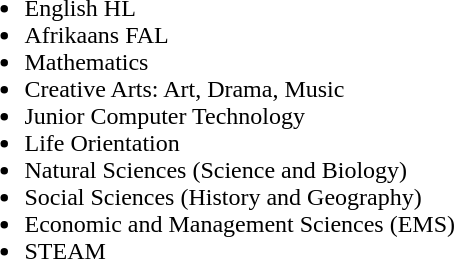<table>
<tr>
<td><br><ul><li>English HL</li><li>Afrikaans FAL</li><li>Mathematics</li><li>Creative Arts: Art, Drama, Music</li><li>Junior Computer Technology</li><li>Life Orientation</li><li>Natural Sciences (Science and Biology)</li><li>Social Sciences (History and Geography)</li><li>Economic and Management Sciences (EMS)</li><li>STEAM</li></ul></td>
<td></td>
</tr>
</table>
